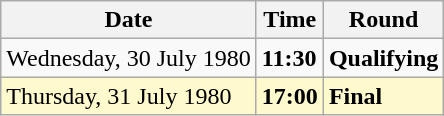<table class="wikitable">
<tr>
<th>Date</th>
<th>Time</th>
<th>Round</th>
</tr>
<tr>
<td>Wednesday, 30 July 1980</td>
<td><strong>11:30</strong></td>
<td><strong>Qualifying</strong></td>
</tr>
<tr style=background:lemonchiffon>
<td>Thursday, 31 July 1980</td>
<td><strong>17:00</strong></td>
<td><strong>Final</strong></td>
</tr>
</table>
